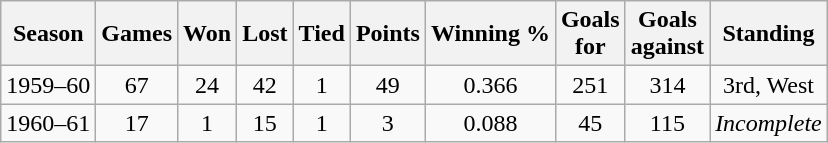<table class="wikitable" style="text-align:center">
<tr>
<th>Season</th>
<th>Games</th>
<th>Won</th>
<th>Lost</th>
<th>Tied</th>
<th>Points</th>
<th>Winning %</th>
<th>Goals<br>for</th>
<th>Goals<br>against</th>
<th>Standing</th>
</tr>
<tr>
<td>1959–60</td>
<td>67</td>
<td>24</td>
<td>42</td>
<td>1</td>
<td>49</td>
<td>0.366</td>
<td>251</td>
<td>314</td>
<td>3rd, West</td>
</tr>
<tr>
<td>1960–61</td>
<td>17</td>
<td>1</td>
<td>15</td>
<td>1</td>
<td>3</td>
<td>0.088</td>
<td>45</td>
<td>115</td>
<td><em>Incomplete</em></td>
</tr>
</table>
